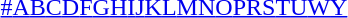<table id="toc" class="toc" summary="Class">
<tr>
<th></th>
</tr>
<tr>
<td style="text-align:center;"><a href='#'>#</a><a href='#'>A</a><a href='#'>B</a><a href='#'>C</a><a href='#'>D</a><a href='#'>F</a><a href='#'>G</a><a href='#'>H</a><a href='#'>I</a><a href='#'>J</a><a href='#'>K</a><a href='#'>L</a><a href='#'>M</a><a href='#'>N</a><a href='#'>O</a><a href='#'>P</a><a href='#'>R</a><a href='#'>S</a><a href='#'>T</a><a href='#'>U</a><a href='#'>W</a><a href='#'>Y</a></td>
</tr>
</table>
